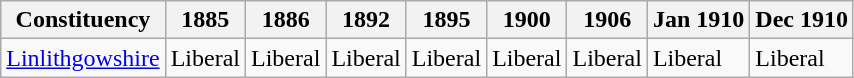<table class="wikitable sortable">
<tr>
<th>Constituency</th>
<th>1885</th>
<th>1886</th>
<th>1892</th>
<th>1895</th>
<th>1900</th>
<th>1906</th>
<th>Jan 1910</th>
<th>Dec 1910</th>
</tr>
<tr>
<td><a href='#'>Linlithgowshire</a></td>
<td bgcolor=>Liberal</td>
<td bgcolor=>Liberal</td>
<td bgcolor=>Liberal</td>
<td bgcolor=>Liberal</td>
<td bgcolor=>Liberal</td>
<td bgcolor=>Liberal</td>
<td bgcolor=>Liberal</td>
<td bgcolor=>Liberal</td>
</tr>
</table>
